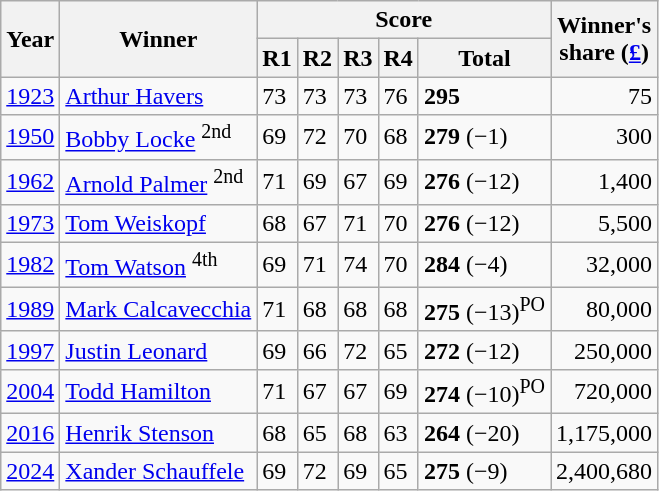<table class="wikitable">
<tr>
<th rowspan=2>Year</th>
<th rowspan=2>Winner</th>
<th colspan=5>Score</th>
<th rowspan=2>Winner's<br>share (<a href='#'>£</a>)</th>
</tr>
<tr>
<th>R1</th>
<th>R2</th>
<th>R3</th>
<th>R4</th>
<th>Total</th>
</tr>
<tr>
<td><a href='#'>1923</a></td>
<td> <a href='#'>Arthur Havers</a> </td>
<td>73</td>
<td>73</td>
<td>73</td>
<td>76</td>
<td><strong>295</strong></td>
<td align=right>75</td>
</tr>
<tr>
<td><a href='#'>1950</a></td>
<td> <a href='#'>Bobby Locke</a> <sup>2nd</sup></td>
<td>69</td>
<td>72</td>
<td>70</td>
<td>68</td>
<td><strong>279</strong> (−1)</td>
<td align=right>300</td>
</tr>
<tr>
<td><a href='#'>1962</a></td>
<td> <a href='#'>Arnold Palmer</a> <sup>2nd</sup></td>
<td>71</td>
<td>69</td>
<td>67</td>
<td>69</td>
<td><strong>276</strong> (−12)</td>
<td align=right>1,400</td>
</tr>
<tr>
<td><a href='#'>1973</a></td>
<td> <a href='#'>Tom Weiskopf</a> </td>
<td>68</td>
<td>67</td>
<td>71</td>
<td>70</td>
<td><strong>276</strong> (−12)</td>
<td align=right>5,500</td>
</tr>
<tr>
<td><a href='#'>1982</a></td>
<td> <a href='#'>Tom Watson</a> <sup>4th</sup></td>
<td>69</td>
<td>71</td>
<td>74</td>
<td>70</td>
<td><strong>284</strong> (−4)</td>
<td align=right>32,000</td>
</tr>
<tr>
<td><a href='#'>1989</a></td>
<td> <a href='#'>Mark Calcavecchia</a> </td>
<td>71</td>
<td>68</td>
<td>68</td>
<td>68</td>
<td><strong>275</strong> (−13)<sup>PO</sup></td>
<td align=right>80,000</td>
</tr>
<tr>
<td><a href='#'>1997</a></td>
<td> <a href='#'>Justin Leonard</a> </td>
<td>69</td>
<td>66</td>
<td>72</td>
<td>65</td>
<td><strong>272</strong> (−12)</td>
<td align=right>250,000</td>
</tr>
<tr>
<td><a href='#'>2004</a></td>
<td> <a href='#'>Todd Hamilton</a> </td>
<td>71</td>
<td>67</td>
<td>67</td>
<td>69</td>
<td><strong>274</strong> (−10)<sup>PO</sup></td>
<td align=right>720,000</td>
</tr>
<tr>
<td><a href='#'>2016</a></td>
<td> <a href='#'>Henrik Stenson</a> </td>
<td>68</td>
<td>65</td>
<td>68</td>
<td>63</td>
<td><strong>264</strong> (−20)</td>
<td align=right>1,175,000</td>
</tr>
<tr>
<td><a href='#'>2024</a></td>
<td> <a href='#'>Xander Schauffele</a> </td>
<td>69</td>
<td>72</td>
<td>69</td>
<td>65</td>
<td><strong>275</strong> (−9)</td>
<td align=right>2,400,680</td>
</tr>
</table>
